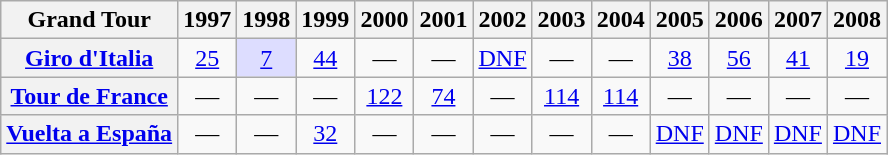<table class="wikitable plainrowheaders">
<tr>
<th>Grand Tour</th>
<th scope="col">1997</th>
<th scope="col">1998</th>
<th scope="col">1999</th>
<th scope="col">2000</th>
<th scope="col">2001</th>
<th scope="col">2002</th>
<th scope="col">2003</th>
<th scope="col">2004</th>
<th scope="col">2005</th>
<th scope="col">2006</th>
<th scope="col">2007</th>
<th scope="col">2008</th>
</tr>
<tr style="text-align:center;">
<th scope="row"> <a href='#'>Giro d'Italia</a></th>
<td style="text-align:center;"><a href='#'>25</a></td>
<td style="background:#ddf;"><a href='#'>7</a></td>
<td style="text-align:center;"><a href='#'>44</a></td>
<td>—</td>
<td>—</td>
<td style="text-align:center;"><a href='#'>DNF</a></td>
<td>—</td>
<td>—</td>
<td style="text-align:center;"><a href='#'>38</a></td>
<td style="text-align:center;"><a href='#'>56</a></td>
<td style="text-align:center;"><a href='#'>41</a></td>
<td style="text-align:center;"><a href='#'>19</a></td>
</tr>
<tr style="text-align:center;">
<th scope="row"> <a href='#'>Tour de France</a></th>
<td>—</td>
<td>—</td>
<td>—</td>
<td style="text-align:center;"><a href='#'>122</a></td>
<td style="text-align:center;"><a href='#'>74</a></td>
<td>—</td>
<td style="text-align:center;"><a href='#'>114</a></td>
<td style="text-align:center;"><a href='#'>114</a></td>
<td>—</td>
<td>—</td>
<td>—</td>
<td>—</td>
</tr>
<tr style="text-align:center;">
<th scope="row"> <a href='#'>Vuelta a España</a></th>
<td>—</td>
<td>—</td>
<td style="text-align:center;"><a href='#'>32</a></td>
<td>—</td>
<td>—</td>
<td>—</td>
<td>—</td>
<td>—</td>
<td style="text-align:center;"><a href='#'>DNF</a></td>
<td style="text-align:center;"><a href='#'>DNF</a></td>
<td style="text-align:center;"><a href='#'>DNF</a></td>
<td style="text-align:center;"><a href='#'>DNF</a></td>
</tr>
</table>
